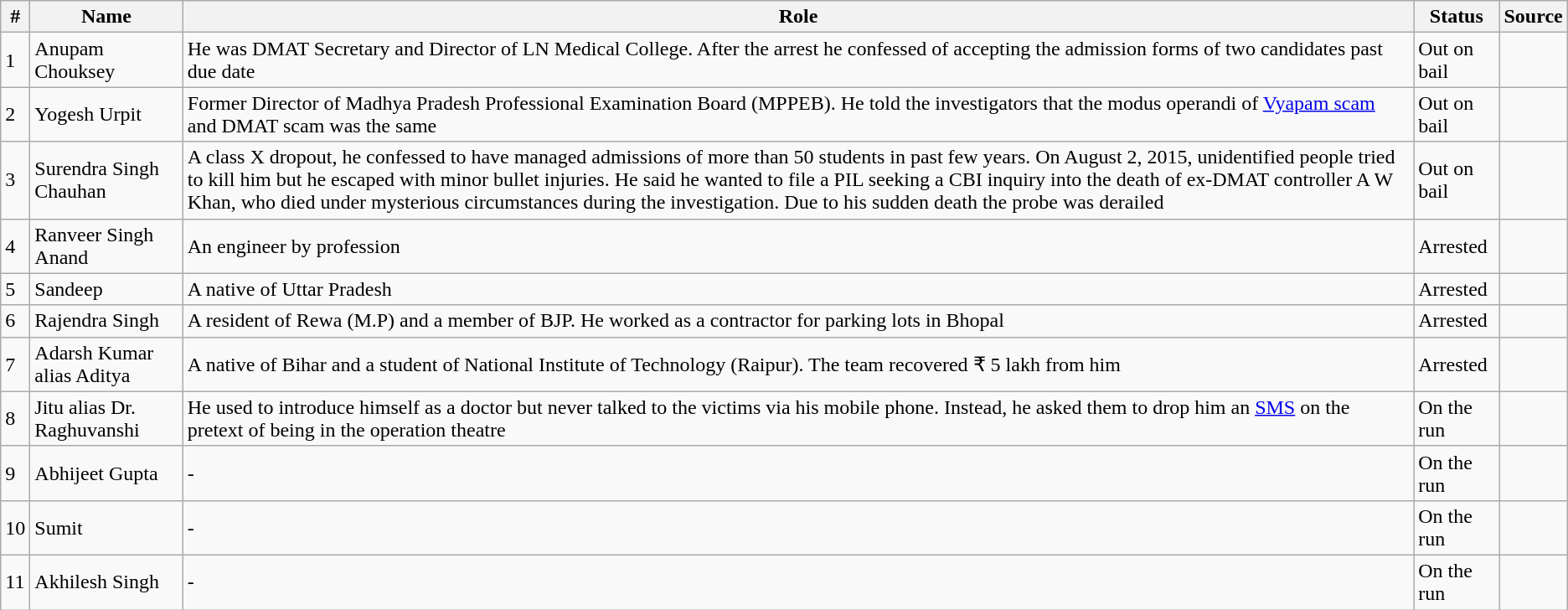<table class="wikitable">
<tr>
<th>#</th>
<th>Name</th>
<th>Role</th>
<th>Status</th>
<th>Source</th>
</tr>
<tr>
<td>1</td>
<td>Anupam Chouksey</td>
<td>He was DMAT Secretary and Director of LN Medical College. After the arrest he confessed of accepting the admission forms of two candidates past due date</td>
<td>Out on bail</td>
<td></td>
</tr>
<tr>
<td>2</td>
<td>Yogesh Urpit</td>
<td>Former Director of Madhya Pradesh Professional Examination Board (MPPEB). He told the investigators that the modus operandi of <a href='#'>Vyapam scam</a> and DMAT scam was the same</td>
<td>Out on bail</td>
<td></td>
</tr>
<tr>
<td>3</td>
<td>Surendra Singh Chauhan</td>
<td>A class X dropout, he confessed to have managed admissions of more than 50 students in past few years. On August 2, 2015, unidentified people tried to kill him but he escaped with minor bullet injuries. He said he wanted to file a PIL seeking a CBI inquiry into the death of ex-DMAT controller A W Khan, who died under mysterious circumstances during the investigation. Due to his sudden death the probe was derailed</td>
<td>Out on bail</td>
<td></td>
</tr>
<tr>
<td>4</td>
<td>Ranveer Singh Anand</td>
<td>An engineer by profession</td>
<td>Arrested</td>
<td></td>
</tr>
<tr>
<td>5</td>
<td>Sandeep</td>
<td>A native of Uttar Pradesh</td>
<td>Arrested</td>
<td></td>
</tr>
<tr>
<td>6</td>
<td>Rajendra Singh</td>
<td>A resident of Rewa (M.P) and a member of BJP. He worked as a contractor for parking lots in Bhopal</td>
<td>Arrested</td>
<td></td>
</tr>
<tr>
<td>7</td>
<td>Adarsh Kumar alias Aditya</td>
<td>A native of Bihar and a student of National Institute of Technology (Raipur). The team recovered ₹ 5 lakh from him</td>
<td>Arrested</td>
<td></td>
</tr>
<tr>
<td>8</td>
<td>Jitu alias Dr. Raghuvanshi</td>
<td>He used to introduce himself as a doctor but never talked to the victims via his mobile phone. Instead, he asked them to drop him an <a href='#'>SMS</a> on the pretext of being in the operation theatre</td>
<td>On the run</td>
<td></td>
</tr>
<tr>
<td>9</td>
<td>Abhijeet Gupta</td>
<td>-</td>
<td>On the run</td>
<td></td>
</tr>
<tr>
<td>10</td>
<td>Sumit</td>
<td>-</td>
<td>On the run</td>
<td></td>
</tr>
<tr>
<td>11</td>
<td>Akhilesh Singh</td>
<td>-</td>
<td>On the run</td>
<td></td>
</tr>
</table>
